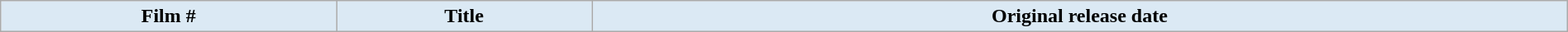<table class="wikitable plainrowheaders" style="width:100%; margin:auto; background:#FFFFFF;">
<tr>
<th style="background-color: #dbe9f4; color:#000; text-align: center;">Film #</th>
<th style="background-color: #dbe9f4; color:#000; text-align: center;">Title</th>
<th style="background-color: #dbe9f4; color:#000; text-align: center;">Original release date<br>




</th>
</tr>
</table>
